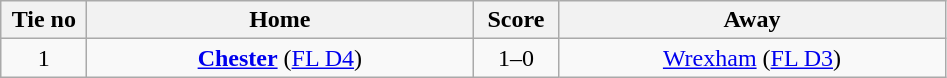<table class="wikitable" style="text-align:center">
<tr>
<th width=50>Tie no</th>
<th width=250>Home</th>
<th width=50>Score</th>
<th width=250>Away</th>
</tr>
<tr>
<td>1</td>
<td><strong><a href='#'>Chester</a></strong> (<a href='#'>FL D4</a>)</td>
<td>1–0</td>
<td><a href='#'>Wrexham</a> (<a href='#'>FL D3</a>)</td>
</tr>
</table>
